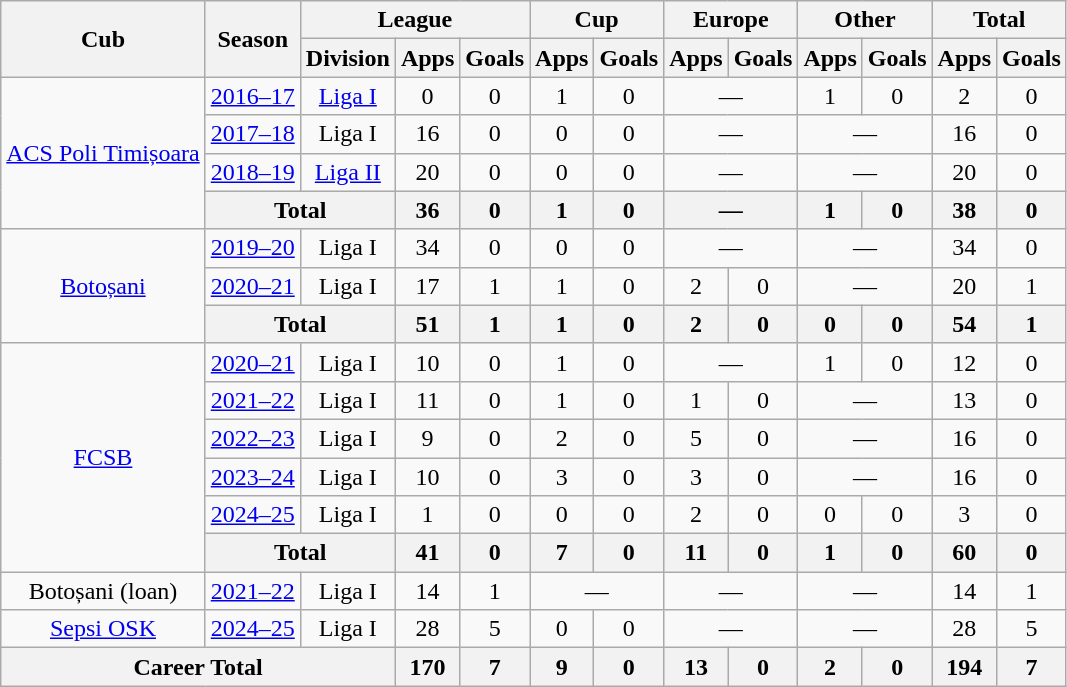<table class="wikitable" style="font-size:100%; text-align: center;">
<tr>
<th rowspan="2">Cub</th>
<th rowspan="2">Season</th>
<th colspan="3">League</th>
<th colspan="2">Cup</th>
<th colspan="2">Europe</th>
<th colspan="2">Other</th>
<th colspan="2">Total</th>
</tr>
<tr>
<th>Division</th>
<th>Apps</th>
<th>Goals</th>
<th>Apps</th>
<th>Goals</th>
<th>Apps</th>
<th>Goals</th>
<th>Apps</th>
<th>Goals</th>
<th>Apps</th>
<th>Goals</th>
</tr>
<tr>
<td rowspan="4"><a href='#'>ACS Poli Timișoara</a></td>
<td><a href='#'>2016–17</a></td>
<td><a href='#'>Liga I</a></td>
<td>0</td>
<td>0</td>
<td>1</td>
<td>0</td>
<td colspan="2">—</td>
<td>1</td>
<td>0</td>
<td>2</td>
<td>0</td>
</tr>
<tr>
<td><a href='#'>2017–18</a></td>
<td>Liga I</td>
<td>16</td>
<td>0</td>
<td>0</td>
<td>0</td>
<td colspan="2">—</td>
<td colspan="2">—</td>
<td>16</td>
<td>0</td>
</tr>
<tr>
<td><a href='#'>2018–19</a></td>
<td><a href='#'>Liga II</a></td>
<td>20</td>
<td>0</td>
<td>0</td>
<td>0</td>
<td colspan="2">—</td>
<td colspan="2">—</td>
<td>20</td>
<td>0</td>
</tr>
<tr>
<th colspan="2">Total</th>
<th>36</th>
<th>0</th>
<th>1</th>
<th>0</th>
<th colspan="2">—</th>
<th>1</th>
<th>0</th>
<th>38</th>
<th>0</th>
</tr>
<tr>
<td rowspan="3"><a href='#'>Botoșani</a></td>
<td><a href='#'>2019–20</a></td>
<td>Liga I</td>
<td>34</td>
<td>0</td>
<td>0</td>
<td>0</td>
<td colspan="2">—</td>
<td colspan="2">—</td>
<td>34</td>
<td>0</td>
</tr>
<tr>
<td><a href='#'>2020–21</a></td>
<td>Liga I</td>
<td>17</td>
<td>1</td>
<td>1</td>
<td>0</td>
<td>2</td>
<td>0</td>
<td colspan="2">—</td>
<td>20</td>
<td>1</td>
</tr>
<tr>
<th colspan="2">Total</th>
<th>51</th>
<th>1</th>
<th>1</th>
<th>0</th>
<th>2</th>
<th>0</th>
<th>0</th>
<th>0</th>
<th>54</th>
<th>1</th>
</tr>
<tr>
<td rowspan="6"><a href='#'>FCSB</a></td>
<td><a href='#'>2020–21</a></td>
<td>Liga I</td>
<td>10</td>
<td>0</td>
<td>1</td>
<td>0</td>
<td colspan="2">—</td>
<td>1</td>
<td>0</td>
<td>12</td>
<td>0</td>
</tr>
<tr>
<td><a href='#'>2021–22</a></td>
<td>Liga I</td>
<td>11</td>
<td>0</td>
<td>1</td>
<td>0</td>
<td>1</td>
<td>0</td>
<td colspan="2">—</td>
<td>13</td>
<td>0</td>
</tr>
<tr>
<td><a href='#'>2022–23</a></td>
<td>Liga I</td>
<td>9</td>
<td>0</td>
<td>2</td>
<td>0</td>
<td>5</td>
<td>0</td>
<td colspan="2">—</td>
<td>16</td>
<td>0</td>
</tr>
<tr>
<td><a href='#'>2023–24</a></td>
<td>Liga I</td>
<td>10</td>
<td>0</td>
<td>3</td>
<td>0</td>
<td>3</td>
<td>0</td>
<td colspan="2">—</td>
<td>16</td>
<td>0</td>
</tr>
<tr>
<td><a href='#'>2024–25</a></td>
<td>Liga I</td>
<td>1</td>
<td>0</td>
<td>0</td>
<td>0</td>
<td>2</td>
<td>0</td>
<td>0</td>
<td>0</td>
<td>3</td>
<td>0</td>
</tr>
<tr>
<th colspan="2">Total</th>
<th>41</th>
<th>0</th>
<th>7</th>
<th>0</th>
<th>11</th>
<th>0</th>
<th>1</th>
<th>0</th>
<th>60</th>
<th>0</th>
</tr>
<tr>
<td>Botoșani (loan)</td>
<td><a href='#'>2021–22</a></td>
<td>Liga I</td>
<td>14</td>
<td>1</td>
<td colspan="2">—</td>
<td colspan="2">—</td>
<td colspan="2">—</td>
<td>14</td>
<td>1</td>
</tr>
<tr>
<td><a href='#'>Sepsi OSK</a></td>
<td><a href='#'>2024–25</a></td>
<td>Liga I</td>
<td>28</td>
<td>5</td>
<td>0</td>
<td>0</td>
<td colspan="2">—</td>
<td colspan="2">—</td>
<td>28</td>
<td>5</td>
</tr>
<tr>
<th colspan="3">Career Total</th>
<th>170</th>
<th>7</th>
<th>9</th>
<th>0</th>
<th>13</th>
<th>0</th>
<th>2</th>
<th>0</th>
<th>194</th>
<th>7</th>
</tr>
</table>
